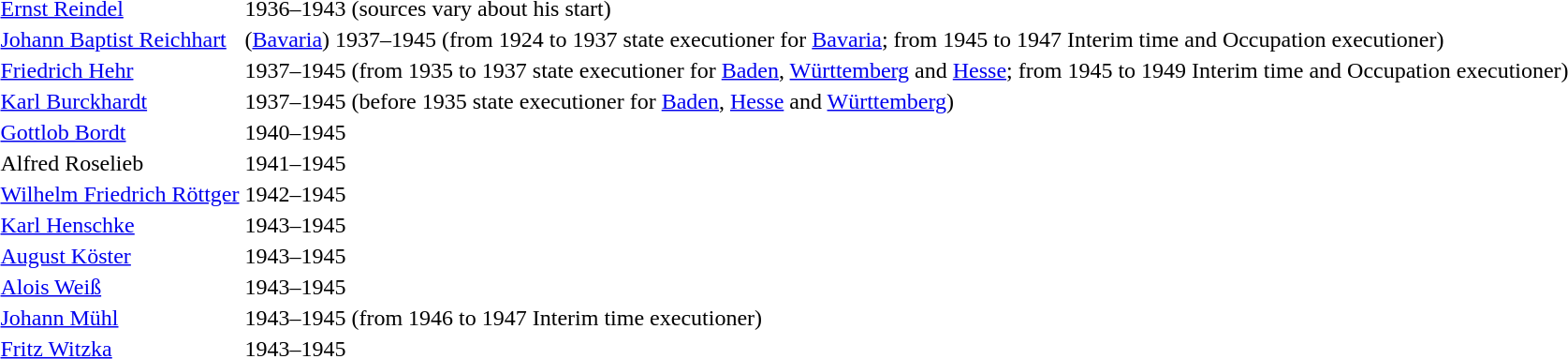<table>
<tr>
<td><a href='#'>Ernst Reindel</a></td>
<td>1936–1943 (sources vary about his start)</td>
</tr>
<tr>
<td><a href='#'>Johann Baptist Reichhart</a></td>
<td>(<a href='#'>Bavaria</a>) 1937–1945 (from 1924 to 1937 state executioner for <a href='#'>Bavaria</a>; from 1945 to 1947 Interim time and Occupation executioner)</td>
</tr>
<tr>
<td><a href='#'>Friedrich Hehr</a></td>
<td>1937–1945 (from 1935 to 1937 state executioner for <a href='#'>Baden</a>, <a href='#'>Württemberg</a> and <a href='#'>Hesse</a>; from 1945 to 1949 Interim time and Occupation executioner)</td>
</tr>
<tr>
<td><a href='#'>Karl Burckhardt</a></td>
<td>1937–1945 (before 1935 state executioner for <a href='#'>Baden</a>, <a href='#'>Hesse</a> and <a href='#'>Württemberg</a>)</td>
</tr>
<tr>
<td><a href='#'>Gottlob Bordt</a></td>
<td>1940–1945</td>
</tr>
<tr>
<td>Alfred Roselieb</td>
<td>1941–1945</td>
</tr>
<tr>
<td><a href='#'>Wilhelm Friedrich Röttger</a></td>
<td>1942–1945</td>
</tr>
<tr>
<td><a href='#'>Karl Henschke</a></td>
<td>1943–1945</td>
</tr>
<tr>
<td><a href='#'>August Köster</a></td>
<td>1943–1945</td>
</tr>
<tr>
<td><a href='#'>Alois Weiß</a></td>
<td>1943–1945</td>
</tr>
<tr>
<td><a href='#'>Johann Mühl</a></td>
<td>1943–1945 (from 1946 to 1947 Interim time executioner)</td>
</tr>
<tr>
<td><a href='#'>Fritz Witzka</a></td>
<td>1943–1945</td>
</tr>
<tr>
</tr>
</table>
